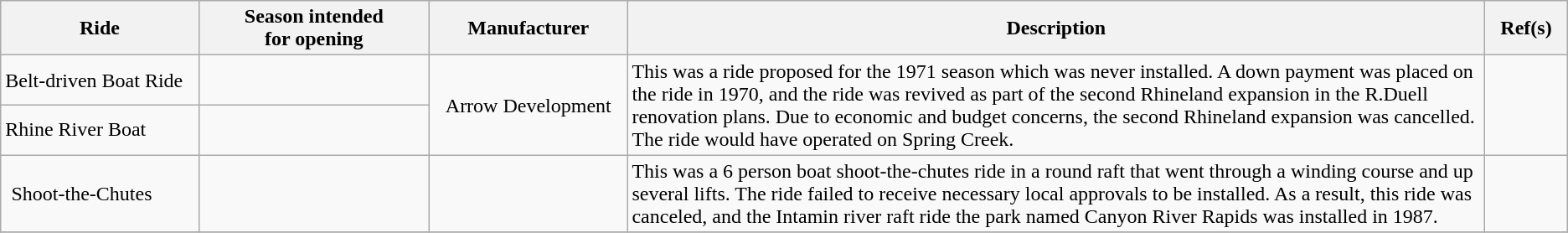<table class="wikitable" border="1">
<tr>
<th width=12%>Ride</th>
<th width=14%>Season intended<br>for opening<br></th>
<th width=12%>Manufacturer</th>
<th width=52%>Description</th>
<th width=5%>Ref(s)</th>
</tr>
<tr>
<td>Belt-driven Boat Ride</td>
<td></td>
<td rowspan=2 align=center>Arrow Development</td>
<td rowspan=2>This was a ride proposed for the 1971 season which was never installed. A down payment was placed on the ride in 1970, and the ride was revived as part of the second Rhineland expansion in the R.Duell renovation plans. Due to economic and budget concerns, the second Rhineland expansion was cancelled. The ride would have operated on Spring Creek.</td>
<td rowspan=2 align=center></td>
</tr>
<tr>
<td>Rhine River Boat</td>
<td></td>
</tr>
<tr>
<td style="padding-left: .5em">Shoot-the-Chutes</td>
<td></td>
<td></td>
<td>This was a 6 person boat shoot-the-chutes ride in a round raft that went through a winding course and up several lifts. The ride failed to receive necessary local approvals to be installed. As a result, this ride was canceled, and the Intamin river raft ride the park named Canyon River Rapids was installed in 1987.</td>
<td></td>
</tr>
<tr>
</tr>
</table>
